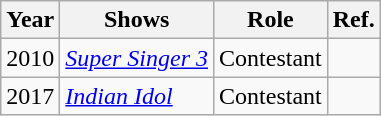<table class="wikitable">
<tr>
<th>Year</th>
<th>Shows</th>
<th>Role</th>
<th>Ref.</th>
</tr>
<tr>
<td>2010</td>
<td><em><a href='#'>Super Singer 3</a></em></td>
<td>Contestant</td>
<td></td>
</tr>
<tr>
<td>2017</td>
<td><em><a href='#'>Indian Idol</a></em></td>
<td>Contestant</td>
<td></td>
</tr>
</table>
